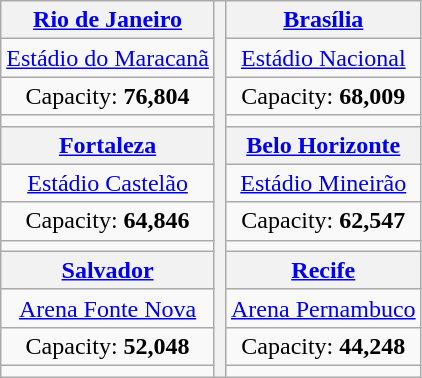<table class="wikitable" style="text-align:center">
<tr>
<th><a href='#'>Rio de Janeiro</a></th>
<th rowspan="12"></th>
<th><a href='#'>Brasília</a></th>
</tr>
<tr>
<td><a href='#'>Estádio do Maracanã</a></td>
<td><a href='#'>Estádio Nacional</a></td>
</tr>
<tr>
<td>Capacity: <strong>76,804</strong></td>
<td>Capacity: <strong>68,009</strong></td>
</tr>
<tr>
<td></td>
<td></td>
</tr>
<tr>
<th><a href='#'>Fortaleza</a></th>
<th><a href='#'>Belo Horizonte</a></th>
</tr>
<tr>
<td><a href='#'>Estádio Castelão</a></td>
<td><a href='#'>Estádio Mineirão</a></td>
</tr>
<tr>
<td>Capacity: <strong>64,846</strong></td>
<td>Capacity: <strong>62,547</strong></td>
</tr>
<tr>
<td></td>
<td></td>
</tr>
<tr>
<th><a href='#'>Salvador</a></th>
<th><a href='#'>Recife</a></th>
</tr>
<tr>
<td><a href='#'>Arena Fonte Nova</a></td>
<td><a href='#'>Arena Pernambuco</a></td>
</tr>
<tr>
<td>Capacity: <strong>52,048</strong></td>
<td>Capacity: <strong>44,248</strong></td>
</tr>
<tr>
<td></td>
<td></td>
</tr>
</table>
